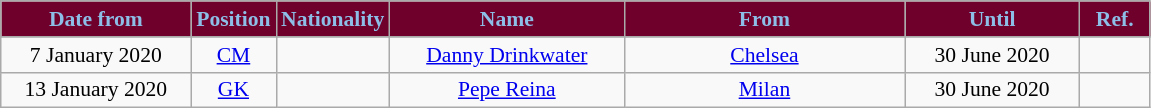<table class="wikitable"  style="text-align:center; font-size:90%; ">
<tr>
<th style="background:#6F002B; color:#8DBEE7; width:120px;">Date from</th>
<th style="background:#6F002B; color:#8DBEE7; width:50px;">Position</th>
<th style="background:#6F002B; color:#8DBEE7; width:50px;">Nationality</th>
<th style="background:#6F002B; color:#8DBEE7; width:150px;">Name</th>
<th style="background:#6F002B; color:#8DBEE7; width:180px;">From</th>
<th style="background:#6F002B; color:#8DBEE7; width:110px;">Until</th>
<th style="background:#6F002B; color:#8DBEE7; width:40px;">Ref.</th>
</tr>
<tr>
</tr>
<tr>
<td>7 January 2020</td>
<td><a href='#'>CM</a></td>
<td></td>
<td><a href='#'>Danny Drinkwater</a></td>
<td> <a href='#'>Chelsea</a></td>
<td>30 June 2020</td>
<td></td>
</tr>
<tr>
<td>13 January 2020</td>
<td><a href='#'>GK</a></td>
<td></td>
<td><a href='#'>Pepe Reina</a></td>
<td> <a href='#'>Milan</a></td>
<td>30 June 2020</td>
<td></td>
</tr>
</table>
